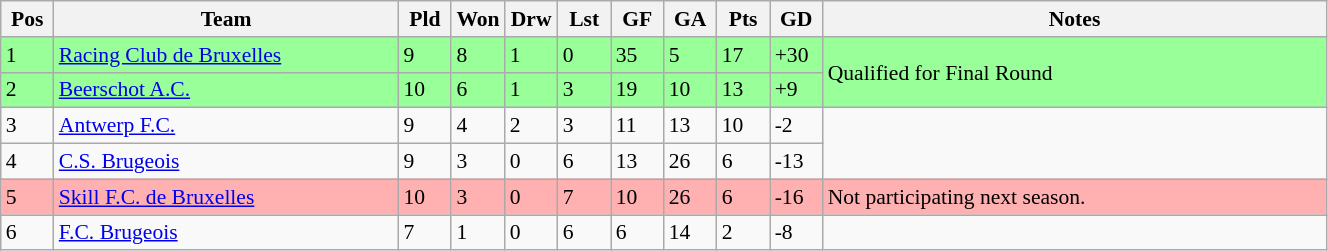<table class="wikitable" width=70% style="font-size:90%">
<tr>
<th width=4%><strong>Pos</strong></th>
<th width=26%><strong>Team</strong></th>
<th width=4%><strong>Pld</strong></th>
<th width=4%><strong>Won</strong></th>
<th width=4%><strong>Drw</strong></th>
<th width=4%><strong>Lst</strong></th>
<th width=4%><strong>GF</strong></th>
<th width=4%><strong>GA</strong></th>
<th width=4%><strong>Pts</strong></th>
<th width=4%><strong>GD</strong></th>
<th width=38%><strong>Notes</strong></th>
</tr>
<tr bgcolor=#99ff99>
<td>1</td>
<td><a href='#'>Racing Club de Bruxelles</a></td>
<td>9</td>
<td>8</td>
<td>1</td>
<td>0</td>
<td>35</td>
<td>5</td>
<td>17</td>
<td>+30</td>
<td rowspan=2>Qualified for Final Round</td>
</tr>
<tr bgcolor=#99ff99>
<td>2</td>
<td><a href='#'>Beerschot A.C.</a></td>
<td>10</td>
<td>6</td>
<td>1</td>
<td>3</td>
<td>19</td>
<td>10</td>
<td>13</td>
<td>+9</td>
</tr>
<tr>
<td>3</td>
<td><a href='#'>Antwerp F.C.</a></td>
<td>9</td>
<td>4</td>
<td>2</td>
<td>3</td>
<td>11</td>
<td>13</td>
<td>10</td>
<td>-2</td>
</tr>
<tr>
<td>4</td>
<td><a href='#'>C.S. Brugeois</a></td>
<td>9</td>
<td>3</td>
<td>0</td>
<td>6</td>
<td>13</td>
<td>26</td>
<td>6</td>
<td>-13</td>
</tr>
<tr bgcolor=#ffb0b0>
<td>5</td>
<td><a href='#'>Skill F.C. de Bruxelles</a></td>
<td>10</td>
<td>3</td>
<td>0</td>
<td>7</td>
<td>10</td>
<td>26</td>
<td>6</td>
<td>-16</td>
<td>Not participating next season.</td>
</tr>
<tr>
<td>6</td>
<td><a href='#'>F.C. Brugeois</a></td>
<td>7</td>
<td>1</td>
<td>0</td>
<td>6</td>
<td>6</td>
<td>14</td>
<td>2</td>
<td>-8</td>
</tr>
</table>
